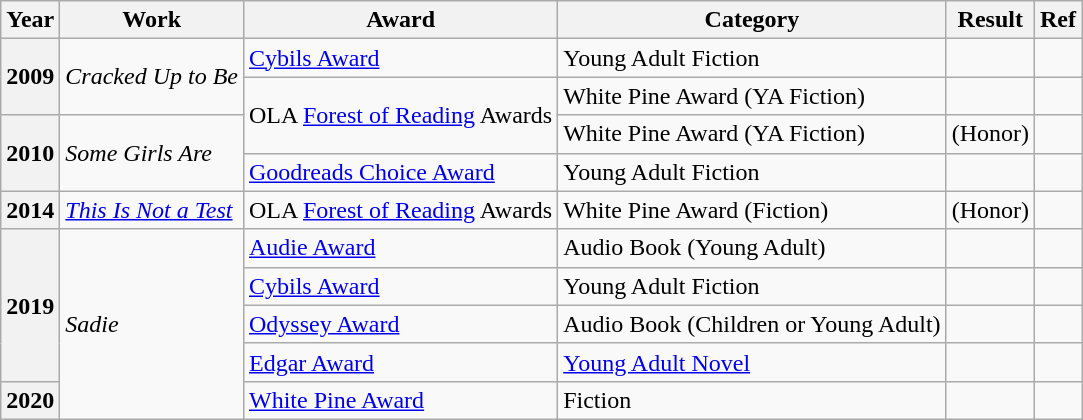<table class="wikitable sortable">
<tr>
<th>Year</th>
<th>Work</th>
<th>Award</th>
<th>Category</th>
<th>Result</th>
<th>Ref</th>
</tr>
<tr>
<th rowspan="2">2009</th>
<td rowspan="2"><em>Cracked Up to Be</em></td>
<td><a href='#'>Cybils Award</a></td>
<td>Young Adult Fiction</td>
<td></td>
<td></td>
</tr>
<tr>
<td rowspan="2">OLA <a href='#'>Forest of Reading</a> Awards</td>
<td>White Pine Award (YA Fiction)</td>
<td></td>
<td></td>
</tr>
<tr>
<th rowspan="2">2010</th>
<td rowspan="2"><em>Some Girls Are</em></td>
<td>White Pine Award (YA Fiction)</td>
<td> (Honor)</td>
<td></td>
</tr>
<tr>
<td><a href='#'>Goodreads Choice Award</a></td>
<td>Young Adult Fiction</td>
<td></td>
<td></td>
</tr>
<tr>
<th>2014</th>
<td><em><a href='#'>This Is Not a Test</a></em></td>
<td>OLA <a href='#'>Forest of Reading</a> Awards</td>
<td>White Pine Award (Fiction)</td>
<td> (Honor)</td>
<td></td>
</tr>
<tr>
<th rowspan="4">2019</th>
<td rowspan="5"><em>Sadie</em></td>
<td><a href='#'>Audie Award</a></td>
<td>Audio Book (Young Adult)</td>
<td></td>
<td></td>
</tr>
<tr>
<td><a href='#'>Cybils Award</a></td>
<td>Young Adult Fiction</td>
<td></td>
<td></td>
</tr>
<tr>
<td><a href='#'>Odyssey Award</a></td>
<td>Audio Book (Children or Young Adult)</td>
<td></td>
<td></td>
</tr>
<tr>
<td><a href='#'>Edgar Award</a></td>
<td><a href='#'>Young Adult Novel</a></td>
<td></td>
<td></td>
</tr>
<tr>
<th>2020</th>
<td><a href='#'>White Pine Award</a></td>
<td>Fiction</td>
<td></td>
<td></td>
</tr>
</table>
